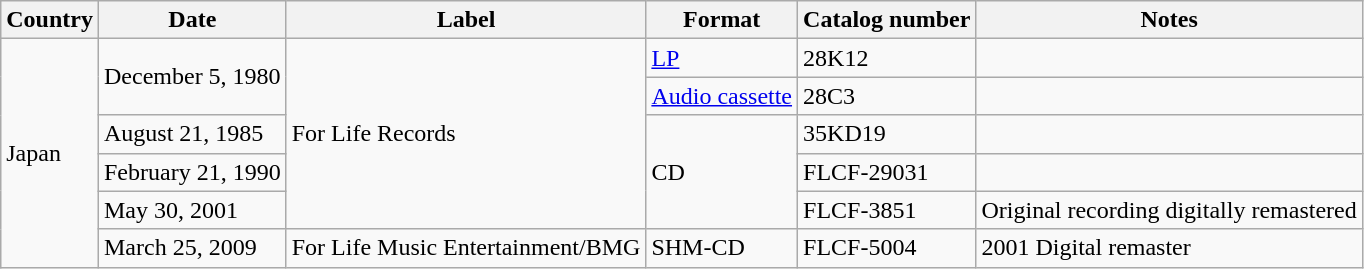<table class="wikitable">
<tr>
<th>Country</th>
<th>Date</th>
<th>Label</th>
<th>Format</th>
<th>Catalog number</th>
<th>Notes</th>
</tr>
<tr>
<td rowspan="6">Japan</td>
<td rowspan="2">December 5, 1980</td>
<td rowspan="5">For Life Records</td>
<td><a href='#'>LP</a></td>
<td>28K12</td>
<td></td>
</tr>
<tr>
<td><a href='#'>Audio cassette</a></td>
<td>28C3</td>
<td></td>
</tr>
<tr>
<td>August 21, 1985</td>
<td rowspan="3">CD</td>
<td>35KD19</td>
<td></td>
</tr>
<tr>
<td>February 21, 1990</td>
<td>FLCF-29031</td>
</tr>
<tr>
<td>May 30, 2001</td>
<td>FLCF-3851</td>
<td>Original recording digitally remastered</td>
</tr>
<tr>
<td>March 25, 2009</td>
<td>For Life Music Entertainment/BMG</td>
<td>SHM-CD</td>
<td>FLCF-5004</td>
<td>2001 Digital remaster</td>
</tr>
</table>
